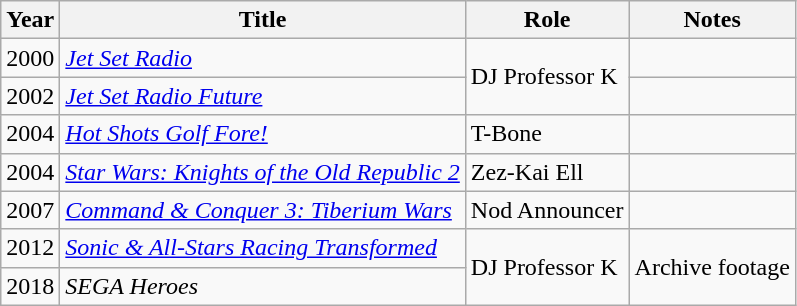<table class="wikitable sortable">
<tr>
<th>Year</th>
<th>Title</th>
<th>Role</th>
<th>Notes</th>
</tr>
<tr>
<td>2000</td>
<td><em><a href='#'>Jet Set Radio</a></em></td>
<td rowspan=2>DJ Professor K</td>
<td></td>
</tr>
<tr>
<td>2002</td>
<td><em><a href='#'>Jet Set Radio Future</a></em></td>
<td></td>
</tr>
<tr>
<td>2004</td>
<td><em><a href='#'>Hot Shots Golf Fore!</a></em></td>
<td>T-Bone</td>
<td></td>
</tr>
<tr>
<td>2004</td>
<td><em><a href='#'>Star Wars: Knights of the Old Republic 2</a></em></td>
<td>Zez-Kai Ell</td>
<td></td>
</tr>
<tr>
<td>2007</td>
<td><em><a href='#'>Command & Conquer 3: Tiberium Wars</a></em></td>
<td>Nod Announcer</td>
<td></td>
</tr>
<tr>
<td>2012</td>
<td><em><a href='#'>Sonic & All-Stars Racing Transformed</a></em></td>
<td rowspan="2">DJ Professor K</td>
<td rowspan="2">Archive footage</td>
</tr>
<tr>
<td>2018</td>
<td><em>SEGA Heroes</em></td>
</tr>
</table>
